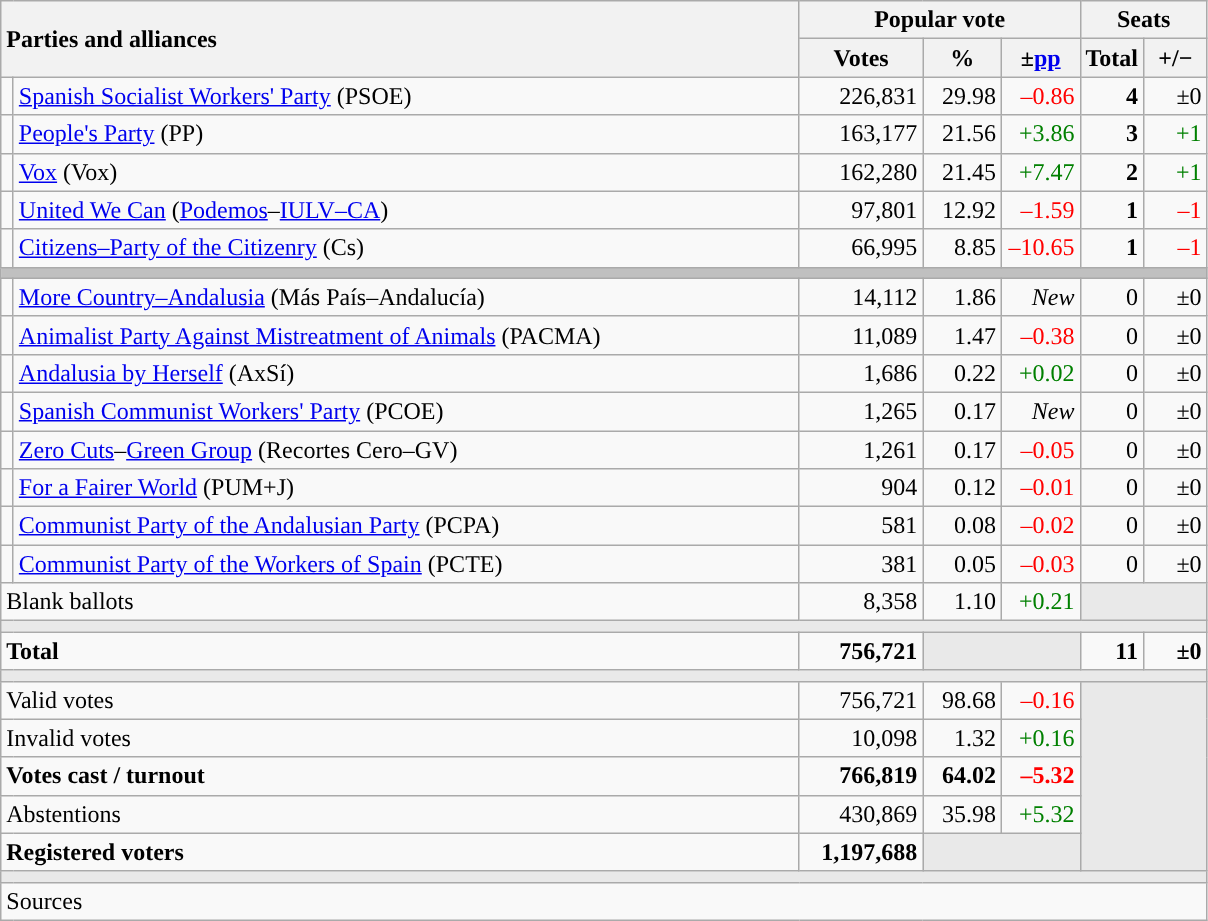<table class="wikitable" style="text-align:right;">
<tr>
<th style="text-align:left;" rowspan="2" colspan="2" width="525">Parties and alliances</th>
<th colspan="3">Popular vote</th>
<th colspan="2">Seats</th>
</tr>
<tr>
<th width="75">Votes</th>
<th width="45">%</th>
<th width="45">±<a href='#'>pp</a></th>
<th width="35">Total</th>
<th width="35">+/−</th>
</tr>
<tr>
<td width="1" style="color:inherit;background:"></td>
<td align="left"><a href='#'>Spanish Socialist Workers' Party</a> (PSOE)</td>
<td>226,831</td>
<td>29.98</td>
<td style="color:red;">–0.86</td>
<td><strong>4</strong></td>
<td>±0</td>
</tr>
<tr>
<td style="color:inherit;background:"></td>
<td align="left"><a href='#'>People's Party</a> (PP)</td>
<td>163,177</td>
<td>21.56</td>
<td style="color:green;">+3.86</td>
<td><strong>3</strong></td>
<td style="color:green;">+1</td>
</tr>
<tr>
<td style="color:inherit;background:"></td>
<td align="left"><a href='#'>Vox</a> (Vox)</td>
<td>162,280</td>
<td>21.45</td>
<td style="color:green;">+7.47</td>
<td><strong>2</strong></td>
<td style="color:green;">+1</td>
</tr>
<tr>
<td style="color:inherit;background:"></td>
<td align="left"><a href='#'>United We Can</a> (<a href='#'>Podemos</a>–<a href='#'>IULV–CA</a>)</td>
<td>97,801</td>
<td>12.92</td>
<td style="color:red;">–1.59</td>
<td><strong>1</strong></td>
<td style="color:red;">–1</td>
</tr>
<tr>
<td style="color:inherit;background:"></td>
<td align="left"><a href='#'>Citizens–Party of the Citizenry</a> (Cs)</td>
<td>66,995</td>
<td>8.85</td>
<td style="color:red;">–10.65</td>
<td><strong>1</strong></td>
<td style="color:red;">–1</td>
</tr>
<tr>
<td colspan="7" bgcolor="#C0C0C0"></td>
</tr>
<tr>
<td style="color:inherit;background:"></td>
<td align="left"><a href='#'>More Country–Andalusia</a> (Más País–Andalucía)</td>
<td>14,112</td>
<td>1.86</td>
<td><em>New</em></td>
<td>0</td>
<td>±0</td>
</tr>
<tr>
<td style="color:inherit;background:"></td>
<td align="left"><a href='#'>Animalist Party Against Mistreatment of Animals</a> (PACMA)</td>
<td>11,089</td>
<td>1.47</td>
<td style="color:red;">–0.38</td>
<td>0</td>
<td>±0</td>
</tr>
<tr>
<td style="color:inherit;background:"></td>
<td align="left"><a href='#'>Andalusia by Herself</a> (AxSí)</td>
<td>1,686</td>
<td>0.22</td>
<td style="color:green;">+0.02</td>
<td>0</td>
<td>±0</td>
</tr>
<tr>
<td style="color:inherit;background:"></td>
<td align="left"><a href='#'>Spanish Communist Workers' Party</a> (PCOE)</td>
<td>1,265</td>
<td>0.17</td>
<td><em>New</em></td>
<td>0</td>
<td>±0</td>
</tr>
<tr>
<td style="color:inherit;background:"></td>
<td align="left"><a href='#'>Zero Cuts</a>–<a href='#'>Green Group</a> (Recortes Cero–GV)</td>
<td>1,261</td>
<td>0.17</td>
<td style="color:red;">–0.05</td>
<td>0</td>
<td>±0</td>
</tr>
<tr>
<td style="color:inherit;background:"></td>
<td align="left"><a href='#'>For a Fairer World</a> (PUM+J)</td>
<td>904</td>
<td>0.12</td>
<td style="color:red;">–0.01</td>
<td>0</td>
<td>±0</td>
</tr>
<tr>
<td style="color:inherit;background:"></td>
<td align="left"><a href='#'>Communist Party of the Andalusian Party</a> (PCPA)</td>
<td>581</td>
<td>0.08</td>
<td style="color:red;">–0.02</td>
<td>0</td>
<td>±0</td>
</tr>
<tr>
<td style="color:inherit;background:"></td>
<td align="left"><a href='#'>Communist Party of the Workers of Spain</a> (PCTE)</td>
<td>381</td>
<td>0.05</td>
<td style="color:red;">–0.03</td>
<td>0</td>
<td>±0</td>
</tr>
<tr>
<td align="left" colspan="2">Blank ballots</td>
<td>8,358</td>
<td>1.10</td>
<td style="color:green;">+0.21</td>
<td bgcolor="#E9E9E9" colspan="2"></td>
</tr>
<tr>
<td colspan="7" bgcolor="#E9E9E9"></td>
</tr>
<tr style="font-weight:bold;">
<td align="left" colspan="2">Total</td>
<td>756,721</td>
<td bgcolor="#E9E9E9" colspan="2"></td>
<td>11</td>
<td>±0</td>
</tr>
<tr>
<td colspan="7" bgcolor="#E9E9E9"></td>
</tr>
<tr>
<td align="left" colspan="2">Valid votes</td>
<td>756,721</td>
<td>98.68</td>
<td style="color:red;">–0.16</td>
<td bgcolor="#E9E9E9" colspan="2" rowspan="5"></td>
</tr>
<tr>
<td align="left" colspan="2">Invalid votes</td>
<td>10,098</td>
<td>1.32</td>
<td style="color:green;">+0.16</td>
</tr>
<tr style="font-weight:bold;">
<td align="left" colspan="2">Votes cast / turnout</td>
<td>766,819</td>
<td>64.02</td>
<td style="color:red;">–5.32</td>
</tr>
<tr>
<td align="left" colspan="2">Abstentions</td>
<td>430,869</td>
<td>35.98</td>
<td style="color:green;">+5.32</td>
</tr>
<tr style="font-weight:bold;">
<td align="left" colspan="2">Registered voters</td>
<td>1,197,688</td>
<td bgcolor="#E9E9E9" colspan="2"></td>
</tr>
<tr>
<td colspan="7" bgcolor="#E9E9E9"></td>
</tr>
<tr>
<td align="left" colspan="7">Sources</td>
</tr>
</table>
